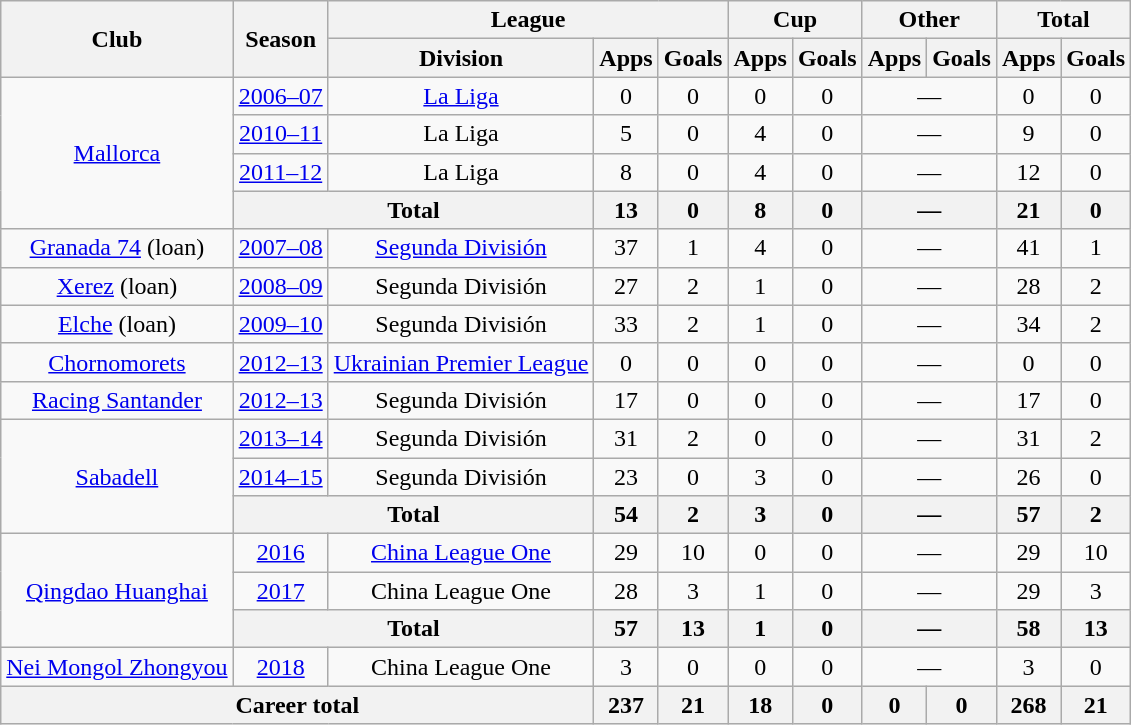<table class="wikitable" style="text-align: center;">
<tr>
<th rowspan="2">Club</th>
<th rowspan="2">Season</th>
<th colspan="3">League</th>
<th colspan="2">Cup</th>
<th colspan="2">Other</th>
<th colspan="2">Total</th>
</tr>
<tr>
<th>Division</th>
<th>Apps</th>
<th>Goals</th>
<th>Apps</th>
<th>Goals</th>
<th>Apps</th>
<th>Goals</th>
<th>Apps</th>
<th>Goals</th>
</tr>
<tr>
<td rowspan="4"><a href='#'>Mallorca</a></td>
<td><a href='#'>2006–07</a></td>
<td><a href='#'>La Liga</a></td>
<td>0</td>
<td>0</td>
<td>0</td>
<td>0</td>
<td colspan="2">—</td>
<td>0</td>
<td>0</td>
</tr>
<tr>
<td><a href='#'>2010–11</a></td>
<td>La Liga</td>
<td>5</td>
<td>0</td>
<td>4</td>
<td>0</td>
<td colspan="2">—</td>
<td>9</td>
<td>0</td>
</tr>
<tr>
<td><a href='#'>2011–12</a></td>
<td>La Liga</td>
<td>8</td>
<td>0</td>
<td>4</td>
<td>0</td>
<td colspan="2">—</td>
<td>12</td>
<td>0</td>
</tr>
<tr>
<th colspan="2">Total</th>
<th>13</th>
<th>0</th>
<th>8</th>
<th>0</th>
<th colspan="2">—</th>
<th>21</th>
<th>0</th>
</tr>
<tr>
<td rowspan="1"><a href='#'>Granada 74</a> (loan)</td>
<td><a href='#'>2007–08</a></td>
<td><a href='#'>Segunda División</a></td>
<td>37</td>
<td>1</td>
<td>4</td>
<td>0</td>
<td colspan="2">—</td>
<td>41</td>
<td>1</td>
</tr>
<tr>
<td rowspan="1"><a href='#'>Xerez</a> (loan)</td>
<td><a href='#'>2008–09</a></td>
<td>Segunda División</td>
<td>27</td>
<td>2</td>
<td>1</td>
<td>0</td>
<td colspan="2">—</td>
<td>28</td>
<td>2</td>
</tr>
<tr>
<td rowspan="1"><a href='#'>Elche</a> (loan)</td>
<td><a href='#'>2009–10</a></td>
<td>Segunda División</td>
<td>33</td>
<td>2</td>
<td>1</td>
<td>0</td>
<td colspan="2">—</td>
<td>34</td>
<td>2</td>
</tr>
<tr>
<td rowspan="1"><a href='#'>Chornomorets</a></td>
<td><a href='#'>2012–13</a></td>
<td><a href='#'>Ukrainian Premier League</a></td>
<td>0</td>
<td>0</td>
<td>0</td>
<td>0</td>
<td colspan="2">—</td>
<td>0</td>
<td>0</td>
</tr>
<tr>
<td rowspan="1"><a href='#'>Racing Santander</a></td>
<td><a href='#'>2012–13</a></td>
<td>Segunda División</td>
<td>17</td>
<td>0</td>
<td>0</td>
<td>0</td>
<td colspan="2">—</td>
<td>17</td>
<td>0</td>
</tr>
<tr>
<td rowspan="3"><a href='#'>Sabadell</a></td>
<td><a href='#'>2013–14</a></td>
<td>Segunda División</td>
<td>31</td>
<td>2</td>
<td>0</td>
<td>0</td>
<td colspan="2">—</td>
<td>31</td>
<td>2</td>
</tr>
<tr>
<td><a href='#'>2014–15</a></td>
<td>Segunda División</td>
<td>23</td>
<td>0</td>
<td>3</td>
<td>0</td>
<td colspan="2">—</td>
<td>26</td>
<td>0</td>
</tr>
<tr>
<th colspan="2">Total</th>
<th>54</th>
<th>2</th>
<th>3</th>
<th>0</th>
<th colspan="2">—</th>
<th>57</th>
<th>2</th>
</tr>
<tr>
<td rowspan="3"><a href='#'>Qingdao Huanghai</a></td>
<td><a href='#'>2016</a></td>
<td><a href='#'>China League One</a></td>
<td>29</td>
<td>10</td>
<td>0</td>
<td>0</td>
<td colspan="2">—</td>
<td>29</td>
<td>10</td>
</tr>
<tr>
<td><a href='#'>2017</a></td>
<td>China League One</td>
<td>28</td>
<td>3</td>
<td>1</td>
<td>0</td>
<td colspan="2">—</td>
<td>29</td>
<td>3</td>
</tr>
<tr>
<th colspan="2">Total</th>
<th>57</th>
<th>13</th>
<th>1</th>
<th>0</th>
<th colspan="2">—</th>
<th>58</th>
<th>13</th>
</tr>
<tr>
<td><a href='#'>Nei Mongol Zhongyou</a></td>
<td><a href='#'>2018</a></td>
<td>China League One</td>
<td>3</td>
<td>0</td>
<td>0</td>
<td>0</td>
<td colspan="2">—</td>
<td>3</td>
<td>0</td>
</tr>
<tr>
<th colspan="3">Career total</th>
<th>237</th>
<th>21</th>
<th>18</th>
<th>0</th>
<th>0</th>
<th>0</th>
<th>268</th>
<th>21</th>
</tr>
</table>
